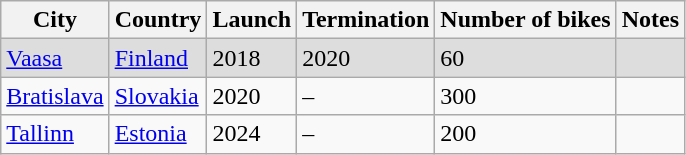<table class="wikitable sortable">
<tr>
<th>City</th>
<th>Country</th>
<th>Launch</th>
<th>Termination</th>
<th>Number of bikes</th>
<th>Notes</th>
</tr>
<tr style="background-color: #DDDDDD">
<td><a href='#'>Vaasa</a></td>
<td><a href='#'>Finland</a></td>
<td>2018</td>
<td>2020</td>
<td>60</td>
<td></td>
</tr>
<tr>
<td><a href='#'>Bratislava</a></td>
<td><a href='#'>Slovakia</a></td>
<td>2020</td>
<td>–</td>
<td>300</td>
<td></td>
</tr>
<tr>
<td><a href='#'>Tallinn</a></td>
<td><a href='#'>Estonia</a></td>
<td>2024</td>
<td>–</td>
<td>200</td>
<td></td>
</tr>
</table>
